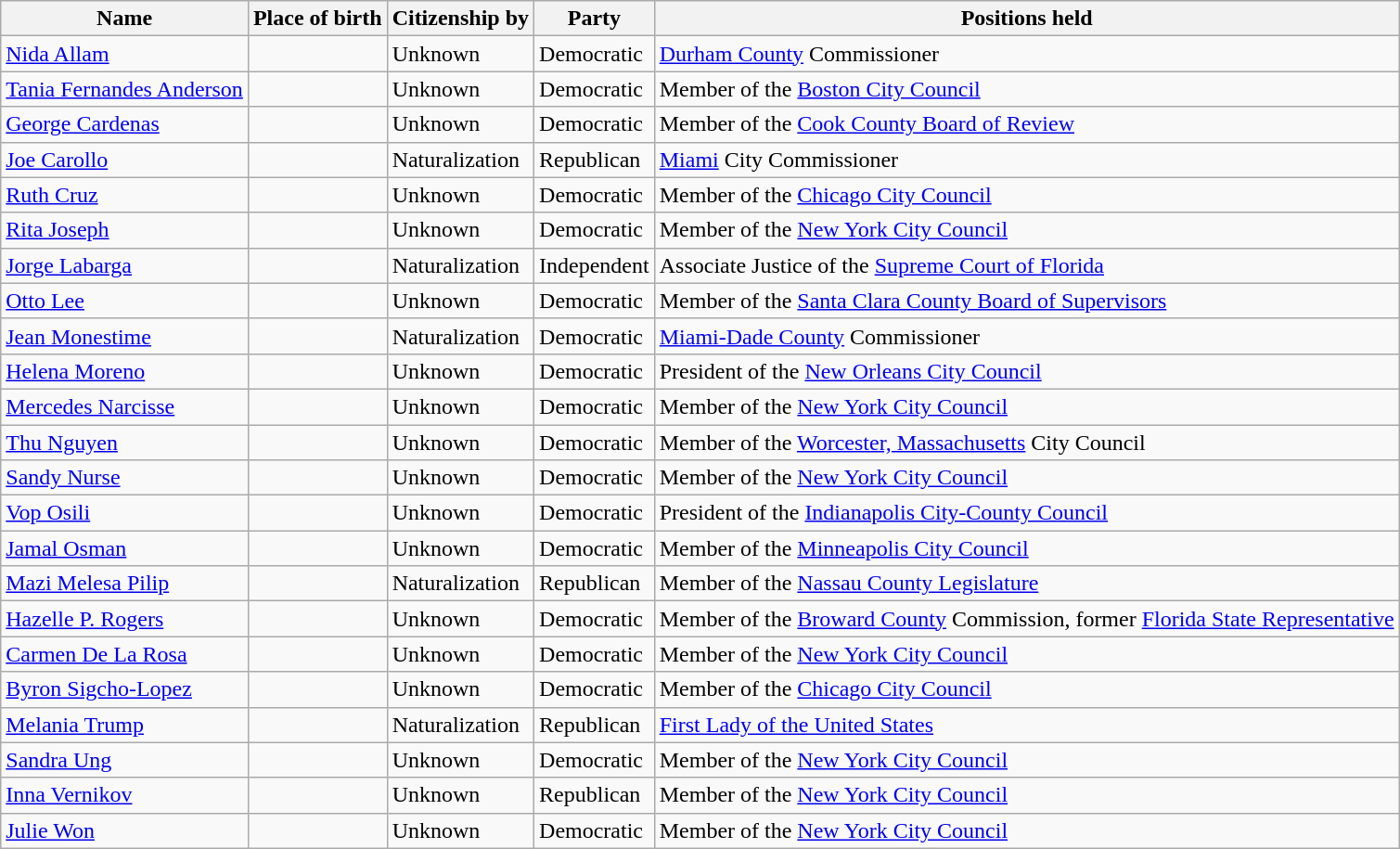<table class="wikitable sortable">
<tr>
<th>Name</th>
<th>Place of birth</th>
<th>Citizenship by</th>
<th>Party</th>
<th>Positions held</th>
</tr>
<tr>
<td><a href='#'>Nida Allam</a></td>
<td></td>
<td>Unknown</td>
<td>Democratic</td>
<td><a href='#'>Durham County</a> Commissioner</td>
</tr>
<tr>
<td><a href='#'>Tania Fernandes Anderson</a></td>
<td></td>
<td>Unknown</td>
<td>Democratic</td>
<td>Member of the <a href='#'>Boston City Council</a></td>
</tr>
<tr>
<td><a href='#'>George Cardenas</a></td>
<td></td>
<td>Unknown</td>
<td>Democratic</td>
<td>Member of the <a href='#'>Cook County Board of Review</a></td>
</tr>
<tr>
<td><a href='#'>Joe Carollo</a></td>
<td></td>
<td>Naturalization</td>
<td>Republican</td>
<td><a href='#'>Miami</a> City Commissioner</td>
</tr>
<tr>
<td><a href='#'>Ruth Cruz</a></td>
<td></td>
<td>Unknown</td>
<td>Democratic</td>
<td>Member of the <a href='#'>Chicago City Council</a></td>
</tr>
<tr>
<td><a href='#'>Rita Joseph</a></td>
<td></td>
<td>Unknown</td>
<td>Democratic</td>
<td>Member of the <a href='#'>New York City Council</a></td>
</tr>
<tr>
<td><a href='#'>Jorge Labarga</a></td>
<td></td>
<td>Naturalization</td>
<td>Independent</td>
<td>Associate Justice of the <a href='#'>Supreme Court of Florida</a></td>
</tr>
<tr>
<td><a href='#'>Otto Lee</a></td>
<td></td>
<td>Unknown</td>
<td>Democratic</td>
<td>Member of the <a href='#'>Santa Clara County Board of Supervisors</a></td>
</tr>
<tr>
<td><a href='#'>Jean Monestime</a></td>
<td></td>
<td>Naturalization</td>
<td>Democratic</td>
<td><a href='#'>Miami-Dade County</a> Commissioner</td>
</tr>
<tr>
<td><a href='#'>Helena Moreno</a></td>
<td></td>
<td>Unknown</td>
<td>Democratic</td>
<td>President of the <a href='#'>New Orleans City Council</a></td>
</tr>
<tr>
<td><a href='#'>Mercedes Narcisse</a></td>
<td></td>
<td>Unknown</td>
<td>Democratic</td>
<td>Member of the <a href='#'>New York City Council</a></td>
</tr>
<tr>
<td><a href='#'>Thu Nguyen</a></td>
<td></td>
<td>Unknown</td>
<td>Democratic</td>
<td>Member of the <a href='#'>Worcester, Massachusetts</a> City Council</td>
</tr>
<tr>
<td><a href='#'>Sandy Nurse</a></td>
<td></td>
<td>Unknown</td>
<td>Democratic</td>
<td>Member of the <a href='#'>New York City Council</a></td>
</tr>
<tr>
<td><a href='#'>Vop Osili</a></td>
<td></td>
<td>Unknown</td>
<td>Democratic</td>
<td>President of the <a href='#'>Indianapolis City-County Council</a></td>
</tr>
<tr>
<td><a href='#'>Jamal Osman</a></td>
<td></td>
<td>Unknown</td>
<td>Democratic</td>
<td>Member of the <a href='#'>Minneapolis City Council</a></td>
</tr>
<tr>
<td><a href='#'>Mazi Melesa Pilip</a></td>
<td></td>
<td>Naturalization</td>
<td>Republican</td>
<td>Member of the <a href='#'>Nassau County Legislature</a></td>
</tr>
<tr>
<td><a href='#'>Hazelle P. Rogers</a></td>
<td></td>
<td>Unknown</td>
<td>Democratic</td>
<td>Member of the <a href='#'>Broward County</a> Commission, former <a href='#'>Florida State Representative</a></td>
</tr>
<tr>
<td><a href='#'>Carmen De La Rosa</a></td>
<td></td>
<td>Unknown</td>
<td>Democratic</td>
<td>Member of the <a href='#'>New York City Council</a></td>
</tr>
<tr>
<td><a href='#'>Byron Sigcho-Lopez</a></td>
<td></td>
<td>Unknown</td>
<td>Democratic</td>
<td>Member of the <a href='#'>Chicago City Council</a></td>
</tr>
<tr>
<td><a href='#'>Melania Trump</a></td>
<td></td>
<td>Naturalization</td>
<td>Republican</td>
<td><a href='#'>First Lady of the United States</a></td>
</tr>
<tr>
<td><a href='#'>Sandra Ung</a></td>
<td></td>
<td>Unknown</td>
<td>Democratic</td>
<td>Member of the <a href='#'>New York City Council</a></td>
</tr>
<tr>
<td><a href='#'>Inna Vernikov</a></td>
<td></td>
<td>Unknown</td>
<td>Republican</td>
<td>Member of the <a href='#'>New York City Council</a></td>
</tr>
<tr>
<td><a href='#'>Julie Won</a></td>
<td></td>
<td>Unknown</td>
<td>Democratic</td>
<td>Member of the <a href='#'>New York City Council</a></td>
</tr>
</table>
